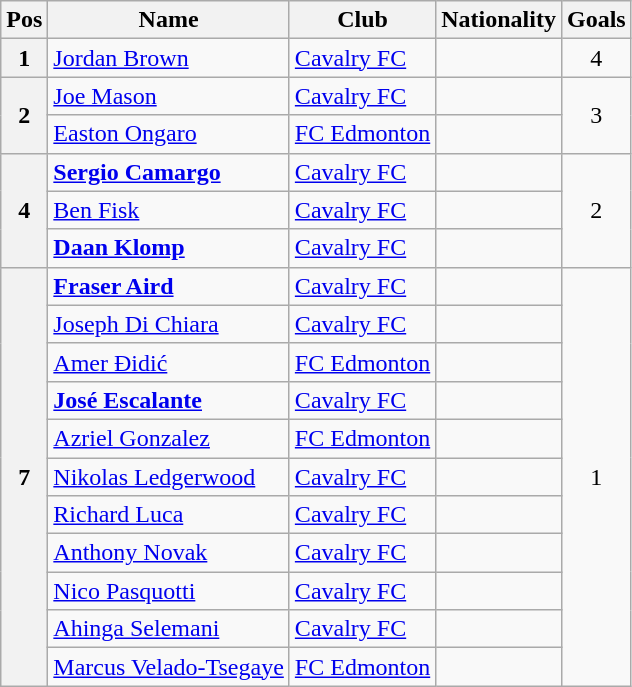<table class="wikitable">
<tr>
<th>Pos</th>
<th>Name</th>
<th>Club</th>
<th>Nationality</th>
<th>Goals</th>
</tr>
<tr>
<th>1</th>
<td><a href='#'>Jordan Brown</a></td>
<td><a href='#'>Cavalry FC</a></td>
<td></td>
<td style="text-align:center;">4</td>
</tr>
<tr>
<th rowspan="2">2</th>
<td><a href='#'>Joe Mason</a></td>
<td><a href='#'>Cavalry FC</a></td>
<td></td>
<td rowspan="2" style="text-align:center;">3</td>
</tr>
<tr>
<td><a href='#'>Easton Ongaro</a></td>
<td><a href='#'>FC Edmonton</a></td>
<td></td>
</tr>
<tr>
<th rowspan="3">4</th>
<td><strong><a href='#'>Sergio Camargo</a></strong></td>
<td><a href='#'>Cavalry FC</a></td>
<td></td>
<td rowspan="3" style="text-align:center;">2</td>
</tr>
<tr>
<td><a href='#'>Ben Fisk</a></td>
<td><a href='#'>Cavalry FC</a></td>
<td></td>
</tr>
<tr>
<td><strong><a href='#'>Daan Klomp</a></strong></td>
<td><a href='#'>Cavalry FC</a></td>
<td></td>
</tr>
<tr>
<th rowspan="12">7</th>
<td><strong><a href='#'>Fraser Aird</a></strong></td>
<td><a href='#'>Cavalry FC</a></td>
<td></td>
<td rowspan="12" style="text-align:center;">1</td>
</tr>
<tr>
<td><a href='#'>Joseph Di Chiara</a></td>
<td><a href='#'>Cavalry FC</a></td>
<td></td>
</tr>
<tr>
<td><a href='#'>Amer Đidić</a></td>
<td><a href='#'>FC Edmonton</a></td>
<td></td>
</tr>
<tr>
<td><strong><a href='#'>José Escalante</a></strong></td>
<td><a href='#'>Cavalry FC</a></td>
<td></td>
</tr>
<tr>
<td><a href='#'>Azriel Gonzalez</a></td>
<td><a href='#'>FC Edmonton</a></td>
<td></td>
</tr>
<tr>
<td><a href='#'>Nikolas Ledgerwood</a></td>
<td><a href='#'>Cavalry FC</a></td>
<td></td>
</tr>
<tr>
<td><a href='#'>Richard Luca</a></td>
<td><a href='#'>Cavalry FC</a></td>
<td></td>
</tr>
<tr>
<td><a href='#'>Anthony Novak</a></td>
<td><a href='#'>Cavalry FC</a></td>
<td></td>
</tr>
<tr>
<td><a href='#'>Nico Pasquotti</a></td>
<td><a href='#'>Cavalry FC</a></td>
<td></td>
</tr>
<tr>
<td><a href='#'>Ahinga Selemani</a></td>
<td><a href='#'>Cavalry FC</a></td>
<td></td>
</tr>
<tr>
<td><a href='#'>Marcus Velado-Tsegaye</a></td>
<td><a href='#'>FC Edmonton</a></td>
<td></td>
</tr>
</table>
